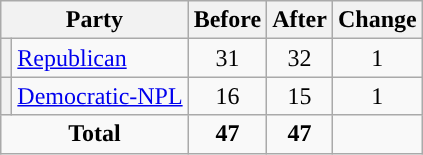<table class="wikitable" style="text-align:center;">
<tr>
<th colspan="2">Party</th>
<th>Before</th>
<th>After</th>
<th>Change</th>
</tr>
<tr>
<th style="background-color:"></th>
<td style="text-align:left;"><a href='#'>Republican</a></td>
<td>31</td>
<td>32</td>
<td> 1</td>
</tr>
<tr>
<th style="background-color:"></th>
<td style="text-align:left;"><a href='#'>Democratic-NPL</a></td>
<td>16</td>
<td>15</td>
<td> 1</td>
</tr>
<tr>
<td colspan="2"><strong>Total</strong></td>
<td><strong>47</strong></td>
<td><strong>47</strong></td>
<td></td>
</tr>
</table>
